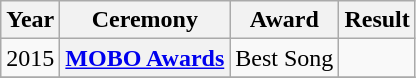<table class="wikitable plainrowheaders">
<tr>
<th>Year</th>
<th>Ceremony</th>
<th>Award</th>
<th>Result</th>
</tr>
<tr>
<td>2015</td>
<th scope=row><a href='#'>MOBO Awards</a></th>
<td>Best Song</td>
<td></td>
</tr>
<tr>
</tr>
</table>
